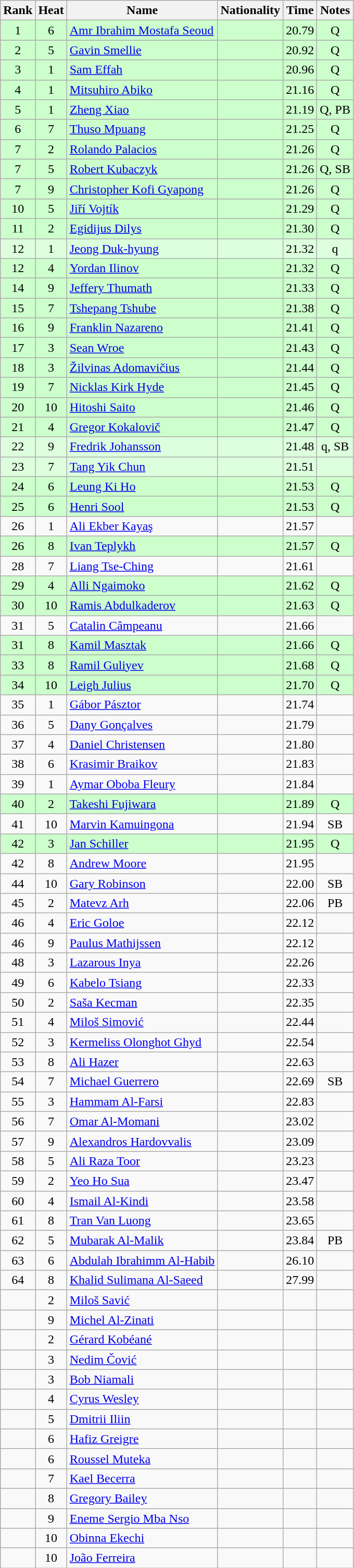<table class="wikitable sortable" style="text-align:center">
<tr>
<th>Rank</th>
<th>Heat</th>
<th>Name</th>
<th>Nationality</th>
<th>Time</th>
<th>Notes</th>
</tr>
<tr bgcolor=ccffcc>
<td>1</td>
<td>6</td>
<td align=left><a href='#'>Amr Ibrahim Mostafa Seoud</a></td>
<td align=left></td>
<td>20.79</td>
<td>Q</td>
</tr>
<tr bgcolor=ccffcc>
<td>2</td>
<td>5</td>
<td align=left><a href='#'>Gavin Smellie</a></td>
<td align=left></td>
<td>20.92</td>
<td>Q</td>
</tr>
<tr bgcolor=ccffcc>
<td>3</td>
<td>1</td>
<td align=left><a href='#'>Sam Effah</a></td>
<td align=left></td>
<td>20.96</td>
<td>Q</td>
</tr>
<tr bgcolor=ccffcc>
<td>4</td>
<td>1</td>
<td align=left><a href='#'>Mitsuhiro Abiko</a></td>
<td align=left></td>
<td>21.16</td>
<td>Q</td>
</tr>
<tr bgcolor=ccffcc>
<td>5</td>
<td>1</td>
<td align=left><a href='#'>Zheng Xiao</a></td>
<td align=left></td>
<td>21.19</td>
<td>Q, PB</td>
</tr>
<tr bgcolor=ccffcc>
<td>6</td>
<td>7</td>
<td align=left><a href='#'>Thuso Mpuang</a></td>
<td align=left></td>
<td>21.25</td>
<td>Q</td>
</tr>
<tr bgcolor=ccffcc>
<td>7</td>
<td>2</td>
<td align=left><a href='#'>Rolando Palacios</a></td>
<td align=left></td>
<td>21.26</td>
<td>Q</td>
</tr>
<tr bgcolor=ccffcc>
<td>7</td>
<td>5</td>
<td align=left><a href='#'>Robert Kubaczyk</a></td>
<td align=left></td>
<td>21.26</td>
<td>Q, SB</td>
</tr>
<tr bgcolor=ccffcc>
<td>7</td>
<td>9</td>
<td align=left><a href='#'>Christopher Kofi Gyapong</a></td>
<td align=left></td>
<td>21.26</td>
<td>Q</td>
</tr>
<tr bgcolor=ccffcc>
<td>10</td>
<td>5</td>
<td align=left><a href='#'>Jiří Vojtík</a></td>
<td align=left></td>
<td>21.29</td>
<td>Q</td>
</tr>
<tr bgcolor=ccffcc>
<td>11</td>
<td>2</td>
<td align=left><a href='#'>Egidijus Dilys</a></td>
<td align=left></td>
<td>21.30</td>
<td>Q</td>
</tr>
<tr bgcolor=ddffdd>
<td>12</td>
<td>1</td>
<td align=left><a href='#'>Jeong Duk-hyung</a></td>
<td align=left></td>
<td>21.32</td>
<td>q</td>
</tr>
<tr bgcolor=ccffcc>
<td>12</td>
<td>4</td>
<td align=left><a href='#'>Yordan Ilinov</a></td>
<td align=left></td>
<td>21.32</td>
<td>Q</td>
</tr>
<tr bgcolor=ccffcc>
<td>14</td>
<td>9</td>
<td align=left><a href='#'>Jeffery Thumath</a></td>
<td align=left></td>
<td>21.33</td>
<td>Q</td>
</tr>
<tr bgcolor=ccffcc>
<td>15</td>
<td>7</td>
<td align=left><a href='#'>Tshepang Tshube</a></td>
<td align=left></td>
<td>21.38</td>
<td>Q</td>
</tr>
<tr bgcolor=ccffcc>
<td>16</td>
<td>9</td>
<td align=left><a href='#'>Franklin Nazareno</a></td>
<td align=left></td>
<td>21.41</td>
<td>Q</td>
</tr>
<tr bgcolor=ccffcc>
<td>17</td>
<td>3</td>
<td align=left><a href='#'>Sean Wroe</a></td>
<td align=left></td>
<td>21.43</td>
<td>Q</td>
</tr>
<tr bgcolor=ccffcc>
<td>18</td>
<td>3</td>
<td align=left><a href='#'>Žilvinas Adomavičius</a></td>
<td align=left></td>
<td>21.44</td>
<td>Q</td>
</tr>
<tr bgcolor=ccffcc>
<td>19</td>
<td>7</td>
<td align=left><a href='#'>Nicklas Kirk Hyde</a></td>
<td align=left></td>
<td>21.45</td>
<td>Q</td>
</tr>
<tr bgcolor=ccffcc>
<td>20</td>
<td>10</td>
<td align=left><a href='#'>Hitoshi Saito</a></td>
<td align=left></td>
<td>21.46</td>
<td>Q</td>
</tr>
<tr bgcolor=ccffcc>
<td>21</td>
<td>4</td>
<td align=left><a href='#'>Gregor Kokalovič</a></td>
<td align=left></td>
<td>21.47</td>
<td>Q</td>
</tr>
<tr bgcolor=ddffdd>
<td>22</td>
<td>9</td>
<td align=left><a href='#'>Fredrik Johansson</a></td>
<td align=left></td>
<td>21.48</td>
<td>q, SB</td>
</tr>
<tr bgcolor=ddffdd>
<td>23</td>
<td>7</td>
<td align=left><a href='#'>Tang Yik Chun</a></td>
<td align=left></td>
<td>21.51</td>
<td></td>
</tr>
<tr bgcolor=ccffcc>
<td>24</td>
<td>6</td>
<td align=left><a href='#'>Leung Ki Ho</a></td>
<td align=left></td>
<td>21.53</td>
<td>Q</td>
</tr>
<tr bgcolor=ccffcc>
<td>25</td>
<td>6</td>
<td align=left><a href='#'>Henri Sool</a></td>
<td align=left></td>
<td>21.53</td>
<td>Q</td>
</tr>
<tr>
<td>26</td>
<td>1</td>
<td align=left><a href='#'>Ali Ekber Kayaş</a></td>
<td align=left></td>
<td>21.57</td>
<td></td>
</tr>
<tr bgcolor=ccffcc>
<td>26</td>
<td>8</td>
<td align=left><a href='#'>Ivan Teplykh</a></td>
<td align=left></td>
<td>21.57</td>
<td>Q</td>
</tr>
<tr>
<td>28</td>
<td>7</td>
<td align=left><a href='#'>Liang Tse-Ching</a></td>
<td align=left></td>
<td>21.61</td>
<td></td>
</tr>
<tr bgcolor=ccffcc>
<td>29</td>
<td>4</td>
<td align=left><a href='#'>Alli Ngaimoko</a></td>
<td align=left></td>
<td>21.62</td>
<td>Q</td>
</tr>
<tr bgcolor=ccffcc>
<td>30</td>
<td>10</td>
<td align=left><a href='#'>Ramis Abdulkaderov</a></td>
<td align=left></td>
<td>21.63</td>
<td>Q</td>
</tr>
<tr>
<td>31</td>
<td>5</td>
<td align=left><a href='#'>Catalin Câmpeanu</a></td>
<td align=left></td>
<td>21.66</td>
<td></td>
</tr>
<tr bgcolor=ccffcc>
<td>31</td>
<td>8</td>
<td align=left><a href='#'>Kamil Masztak</a></td>
<td align=left></td>
<td>21.66</td>
<td>Q</td>
</tr>
<tr bgcolor=ccffcc>
<td>33</td>
<td>8</td>
<td align=left><a href='#'>Ramil Guliyev</a></td>
<td align=left></td>
<td>21.68</td>
<td>Q</td>
</tr>
<tr bgcolor=ccffcc>
<td>34</td>
<td>10</td>
<td align=left><a href='#'>Leigh Julius</a></td>
<td align=left></td>
<td>21.70</td>
<td>Q</td>
</tr>
<tr>
<td>35</td>
<td>1</td>
<td align=left><a href='#'>Gábor Pásztor</a></td>
<td align=left></td>
<td>21.74</td>
<td></td>
</tr>
<tr>
<td>36</td>
<td>5</td>
<td align=left><a href='#'>Dany Gonçalves</a></td>
<td align=left></td>
<td>21.79</td>
<td></td>
</tr>
<tr>
<td>37</td>
<td>4</td>
<td align=left><a href='#'>Daniel Christensen</a></td>
<td align=left></td>
<td>21.80</td>
<td></td>
</tr>
<tr>
<td>38</td>
<td>6</td>
<td align=left><a href='#'>Krasimir Braikov</a></td>
<td align=left></td>
<td>21.83</td>
<td></td>
</tr>
<tr>
<td>39</td>
<td>1</td>
<td align=left><a href='#'>Aymar Oboba Fleury</a></td>
<td align=left></td>
<td>21.84</td>
<td></td>
</tr>
<tr bgcolor=ccffcc>
<td>40</td>
<td>2</td>
<td align=left><a href='#'>Takeshi Fujiwara</a></td>
<td align=left></td>
<td>21.89</td>
<td>Q</td>
</tr>
<tr>
<td>41</td>
<td>10</td>
<td align=left><a href='#'>Marvin Kamuingona</a></td>
<td align=left></td>
<td>21.94</td>
<td>SB</td>
</tr>
<tr bgcolor=ccffcc>
<td>42</td>
<td>3</td>
<td align=left><a href='#'>Jan Schiller</a></td>
<td align=left></td>
<td>21.95</td>
<td>Q</td>
</tr>
<tr>
<td>42</td>
<td>8</td>
<td align=left><a href='#'>Andrew Moore</a></td>
<td align=left></td>
<td>21.95</td>
<td></td>
</tr>
<tr>
<td>44</td>
<td>10</td>
<td align=left><a href='#'>Gary Robinson</a></td>
<td align=left></td>
<td>22.00</td>
<td>SB</td>
</tr>
<tr>
<td>45</td>
<td>2</td>
<td align=left><a href='#'>Matevz Arh</a></td>
<td align=left></td>
<td>22.06</td>
<td>PB</td>
</tr>
<tr>
<td>46</td>
<td>4</td>
<td align=left><a href='#'>Eric Goloe</a></td>
<td align=left></td>
<td>22.12</td>
<td></td>
</tr>
<tr>
<td>46</td>
<td>9</td>
<td align=left><a href='#'>Paulus Mathijssen</a></td>
<td align=left></td>
<td>22.12</td>
<td></td>
</tr>
<tr>
<td>48</td>
<td>3</td>
<td align=left><a href='#'>Lazarous Inya</a></td>
<td align=left></td>
<td>22.26</td>
<td></td>
</tr>
<tr>
<td>49</td>
<td>6</td>
<td align=left><a href='#'>Kabelo Tsiang</a></td>
<td align=left></td>
<td>22.33</td>
<td></td>
</tr>
<tr>
<td>50</td>
<td>2</td>
<td align=left><a href='#'>Saša Kecman</a></td>
<td align=left></td>
<td>22.35</td>
<td></td>
</tr>
<tr>
<td>51</td>
<td>4</td>
<td align=left><a href='#'>Miloš Simović</a></td>
<td align=left></td>
<td>22.44</td>
<td></td>
</tr>
<tr>
<td>52</td>
<td>3</td>
<td align=left><a href='#'>Kermeliss Olonghot Ghyd</a></td>
<td align=left></td>
<td>22.54</td>
<td></td>
</tr>
<tr>
<td>53</td>
<td>8</td>
<td align=left><a href='#'>Ali Hazer</a></td>
<td align=left></td>
<td>22.63</td>
<td></td>
</tr>
<tr>
<td>54</td>
<td>7</td>
<td align=left><a href='#'>Michael Guerrero</a></td>
<td align=left></td>
<td>22.69</td>
<td>SB</td>
</tr>
<tr>
<td>55</td>
<td>3</td>
<td align=left><a href='#'>Hammam Al-Farsi</a></td>
<td align=left></td>
<td>22.83</td>
<td></td>
</tr>
<tr>
<td>56</td>
<td>7</td>
<td align=left><a href='#'>Omar Al-Momani</a></td>
<td align=left></td>
<td>23.02</td>
<td></td>
</tr>
<tr>
<td>57</td>
<td>9</td>
<td align=left><a href='#'>Alexandros Hardovvalis</a></td>
<td align=left></td>
<td>23.09</td>
<td></td>
</tr>
<tr>
<td>58</td>
<td>5</td>
<td align=left><a href='#'>Ali Raza Toor</a></td>
<td align=left></td>
<td>23.23</td>
<td></td>
</tr>
<tr>
<td>59</td>
<td>2</td>
<td align=left><a href='#'>Yeo Ho Sua</a></td>
<td align=left></td>
<td>23.47</td>
<td></td>
</tr>
<tr>
<td>60</td>
<td>4</td>
<td align=left><a href='#'>Ismail Al-Kindi</a></td>
<td align=left></td>
<td>23.58</td>
<td></td>
</tr>
<tr>
<td>61</td>
<td>8</td>
<td align=left><a href='#'>Tran Van Luong</a></td>
<td align=left></td>
<td>23.65</td>
<td></td>
</tr>
<tr>
<td>62</td>
<td>5</td>
<td align=left><a href='#'>Mubarak Al-Malik</a></td>
<td align=left></td>
<td>23.84</td>
<td>PB</td>
</tr>
<tr>
<td>63</td>
<td>6</td>
<td align=left><a href='#'>Abdulah Ibrahimm Al-Habib</a></td>
<td align=left></td>
<td>26.10</td>
<td></td>
</tr>
<tr>
<td>64</td>
<td>8</td>
<td align=left><a href='#'>Khalid Sulimana Al-Saeed</a></td>
<td align=left></td>
<td>27.99</td>
<td></td>
</tr>
<tr>
<td></td>
<td>2</td>
<td align=left><a href='#'>Miloš Savić</a></td>
<td align=left></td>
<td></td>
<td></td>
</tr>
<tr>
<td></td>
<td>9</td>
<td align=left><a href='#'>Michel Al-Zinati</a></td>
<td align=left></td>
<td></td>
<td></td>
</tr>
<tr>
<td></td>
<td>2</td>
<td align=left><a href='#'>Gérard Kobéané</a></td>
<td align=left></td>
<td></td>
<td></td>
</tr>
<tr>
<td></td>
<td>3</td>
<td align=left><a href='#'>Nedim Čović</a></td>
<td align=left></td>
<td></td>
<td></td>
</tr>
<tr>
<td></td>
<td>3</td>
<td align=left><a href='#'>Bob Niamali</a></td>
<td align=left></td>
<td></td>
<td></td>
</tr>
<tr>
<td></td>
<td>4</td>
<td align=left><a href='#'>Cyrus Wesley</a></td>
<td align=left></td>
<td></td>
<td></td>
</tr>
<tr>
<td></td>
<td>5</td>
<td align=left><a href='#'>Dmitrii Iliin</a></td>
<td align=left></td>
<td></td>
<td></td>
</tr>
<tr>
<td></td>
<td>6</td>
<td align=left><a href='#'>Hafiz Greigre</a></td>
<td align=left></td>
<td></td>
<td></td>
</tr>
<tr>
<td></td>
<td>6</td>
<td align=left><a href='#'>Roussel Muteka</a></td>
<td align=left></td>
<td></td>
<td></td>
</tr>
<tr>
<td></td>
<td>7</td>
<td align=left><a href='#'>Kael Becerra</a></td>
<td align=left></td>
<td></td>
<td></td>
</tr>
<tr>
<td></td>
<td>8</td>
<td align=left><a href='#'>Gregory Bailey</a></td>
<td align=left></td>
<td></td>
<td></td>
</tr>
<tr>
<td></td>
<td>9</td>
<td align=left><a href='#'>Eneme Sergio Mba Nso</a></td>
<td align=left></td>
<td></td>
<td></td>
</tr>
<tr>
<td></td>
<td>10</td>
<td align=left><a href='#'>Obinna Ekechi</a></td>
<td align=left></td>
<td></td>
<td></td>
</tr>
<tr>
<td></td>
<td>10</td>
<td align=left><a href='#'>João Ferreira</a></td>
<td align=left></td>
<td></td>
<td></td>
</tr>
</table>
